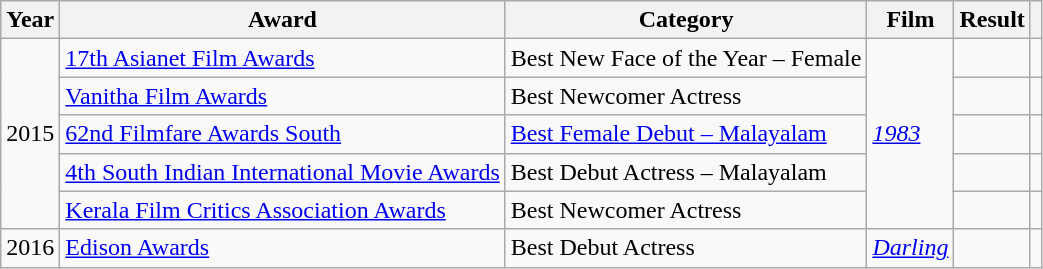<table class="wikitable sortable">
<tr>
<th>Year</th>
<th>Award</th>
<th>Category</th>
<th>Film</th>
<th>Result</th>
<th class="unsortable"></th>
</tr>
<tr>
<td rowspan="5">2015</td>
<td><a href='#'>17th Asianet Film Awards</a></td>
<td>Best New Face of the Year – Female</td>
<td rowspan="5"><em><a href='#'>1983</a></em></td>
<td></td>
<td></td>
</tr>
<tr>
<td><a href='#'>Vanitha Film Awards</a></td>
<td>Best Newcomer Actress</td>
<td></td>
<td></td>
</tr>
<tr>
<td><a href='#'>62nd Filmfare Awards South</a></td>
<td><a href='#'>Best Female Debut – Malayalam</a></td>
<td></td>
<td></td>
</tr>
<tr>
<td><a href='#'>4th South Indian International Movie Awards</a></td>
<td>Best Debut Actress – Malayalam</td>
<td></td>
<td></td>
</tr>
<tr>
<td><a href='#'>Kerala Film Critics Association Awards</a></td>
<td>Best Newcomer Actress</td>
<td></td>
<td></td>
</tr>
<tr>
<td>2016</td>
<td><a href='#'>Edison Awards</a></td>
<td>Best Debut Actress</td>
<td><em><a href='#'>Darling</a></em></td>
<td></td>
<td></td>
</tr>
</table>
